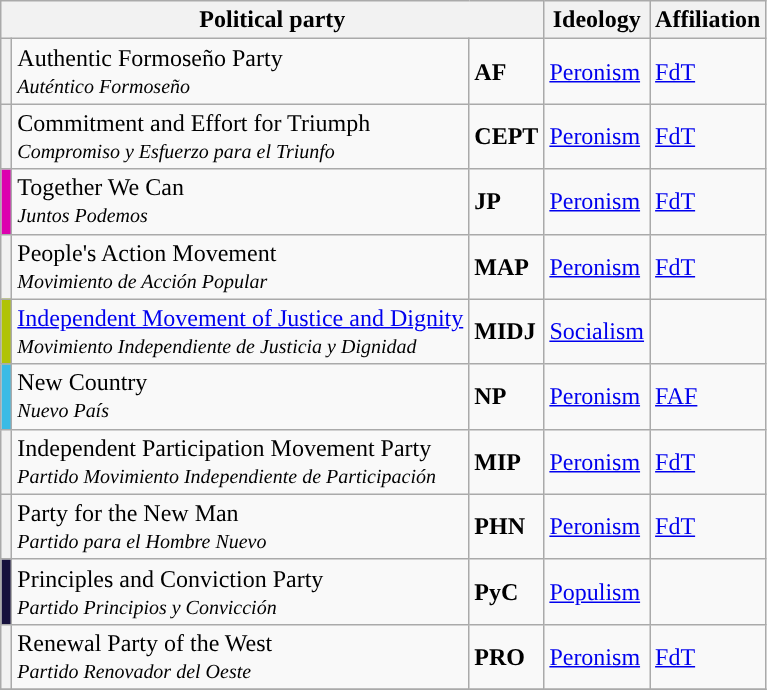<table class="wikitable">
<tr>
<th colspan=3>Political party</th>
<th>Ideology</th>
<th>Affiliation</th>
</tr>
<tr>
<th style="background:"></th>
<td>Authentic Formoseño Party<br><small><em>Auténtico Formoseño</em></small></td>
<td><strong>AF</strong></td>
<td><a href='#'>Peronism</a></td>
<td><a href='#'>FdT</a></td>
</tr>
<tr>
<th style="background:"></th>
<td>Commitment and Effort for Triumph<br><small><em>Compromiso y Esfuerzo para el Triunfo</em></small></td>
<td><strong>CEPT</strong></td>
<td><a href='#'>Peronism</a></td>
<td><a href='#'>FdT</a></td>
</tr>
<tr>
<th style="background:#dc01af;"></th>
<td>Together We Can<br><small><em>Juntos Podemos</em></small></td>
<td><strong>JP</strong></td>
<td><a href='#'>Peronism</a></td>
<td><a href='#'>FdT</a></td>
</tr>
<tr>
<th style="background:"></th>
<td>People's Action Movement<br><small><em>Movimiento de Acción Popular</em></small></td>
<td><strong>MAP</strong></td>
<td><a href='#'>Peronism</a></td>
<td><a href='#'>FdT</a></td>
</tr>
<tr>
<th style="background:#b0c306;"></th>
<td><a href='#'>Independent Movement of Justice and Dignity</a><br><small><em>Movimiento Independiente de Justicia y Dignidad</em></small></td>
<td><strong>MIDJ</strong></td>
<td><a href='#'>Socialism</a></td>
<td></td>
</tr>
<tr>
<th style="background:#3abbe5;"></th>
<td>New Country<br><small><em>Nuevo País</em></small></td>
<td><strong>NP</strong></td>
<td><a href='#'>Peronism</a></td>
<td><a href='#'>FAF</a></td>
</tr>
<tr>
<th style="background:"></th>
<td>Independent Participation Movement Party<br><small><em>Partido Movimiento Independiente de Participación</em></small></td>
<td><strong>MIP</strong></td>
<td><a href='#'>Peronism</a></td>
<td><a href='#'>FdT</a></td>
</tr>
<tr>
<th style="background:"></th>
<td>Party for the New Man<br><small><em>Partido para el Hombre Nuevo</em></small></td>
<td><strong>PHN</strong></td>
<td><a href='#'>Peronism</a></td>
<td><a href='#'>FdT</a></td>
</tr>
<tr>
<th style="background:#16113d;"></th>
<td>Principles and Conviction Party<br><small><em>Partido Principios y Convicción</em></small></td>
<td><strong>PyC</strong></td>
<td><a href='#'>Populism</a></td>
<td></td>
</tr>
<tr>
<th style="background:"></th>
<td>Renewal Party of the West<br><small><em>Partido Renovador del Oeste</em></small></td>
<td><strong>PRO</strong></td>
<td><a href='#'>Peronism</a></td>
<td><a href='#'>FdT</a></td>
</tr>
<tr>
</tr>
</table>
